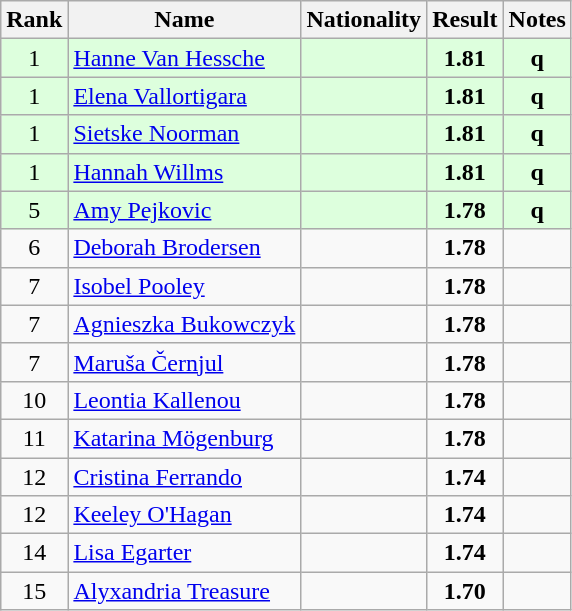<table class="wikitable sortable" style="text-align:center">
<tr>
<th>Rank</th>
<th>Name</th>
<th>Nationality</th>
<th>Result</th>
<th>Notes</th>
</tr>
<tr bgcolor=ddffdd>
<td>1</td>
<td align=left><a href='#'>Hanne Van Hessche</a></td>
<td align=left></td>
<td><strong>1.81</strong></td>
<td><strong>q</strong></td>
</tr>
<tr bgcolor=ddffdd>
<td>1</td>
<td align=left><a href='#'>Elena Vallortigara</a></td>
<td align=left></td>
<td><strong>1.81</strong></td>
<td><strong>q</strong></td>
</tr>
<tr bgcolor=ddffdd>
<td>1</td>
<td align=left><a href='#'>Sietske Noorman</a></td>
<td align=left></td>
<td><strong>1.81</strong></td>
<td><strong>q</strong></td>
</tr>
<tr bgcolor=ddffdd>
<td>1</td>
<td align=left><a href='#'>Hannah Willms</a></td>
<td align=left></td>
<td><strong>1.81</strong></td>
<td><strong>q</strong></td>
</tr>
<tr bgcolor=ddffdd>
<td>5</td>
<td align=left><a href='#'>Amy Pejkovic</a></td>
<td align=left></td>
<td><strong>1.78</strong></td>
<td><strong>q</strong></td>
</tr>
<tr>
<td>6</td>
<td align=left><a href='#'>Deborah Brodersen</a></td>
<td align=left></td>
<td><strong>1.78</strong></td>
<td></td>
</tr>
<tr>
<td>7</td>
<td align=left><a href='#'>Isobel Pooley</a></td>
<td align=left></td>
<td><strong>1.78</strong></td>
<td></td>
</tr>
<tr>
<td>7</td>
<td align=left><a href='#'>Agnieszka Bukowczyk</a></td>
<td align=left></td>
<td><strong>1.78</strong></td>
<td></td>
</tr>
<tr>
<td>7</td>
<td align=left><a href='#'>Maruša Černjul</a></td>
<td align=left></td>
<td><strong>1.78</strong></td>
<td></td>
</tr>
<tr>
<td>10</td>
<td align=left><a href='#'>Leontia Kallenou</a></td>
<td align=left></td>
<td><strong>1.78</strong></td>
<td></td>
</tr>
<tr>
<td>11</td>
<td align=left><a href='#'>Katarina Mögenburg</a></td>
<td align=left></td>
<td><strong>1.78</strong></td>
<td></td>
</tr>
<tr>
<td>12</td>
<td align=left><a href='#'>Cristina Ferrando</a></td>
<td align=left></td>
<td><strong>1.74</strong></td>
<td></td>
</tr>
<tr>
<td>12</td>
<td align=left><a href='#'>Keeley O'Hagan</a></td>
<td align=left></td>
<td><strong>1.74</strong></td>
<td></td>
</tr>
<tr>
<td>14</td>
<td align=left><a href='#'>Lisa Egarter</a></td>
<td align=left></td>
<td><strong>1.74</strong></td>
<td></td>
</tr>
<tr>
<td>15</td>
<td align=left><a href='#'>Alyxandria Treasure</a></td>
<td align=left></td>
<td><strong>1.70</strong></td>
<td></td>
</tr>
</table>
